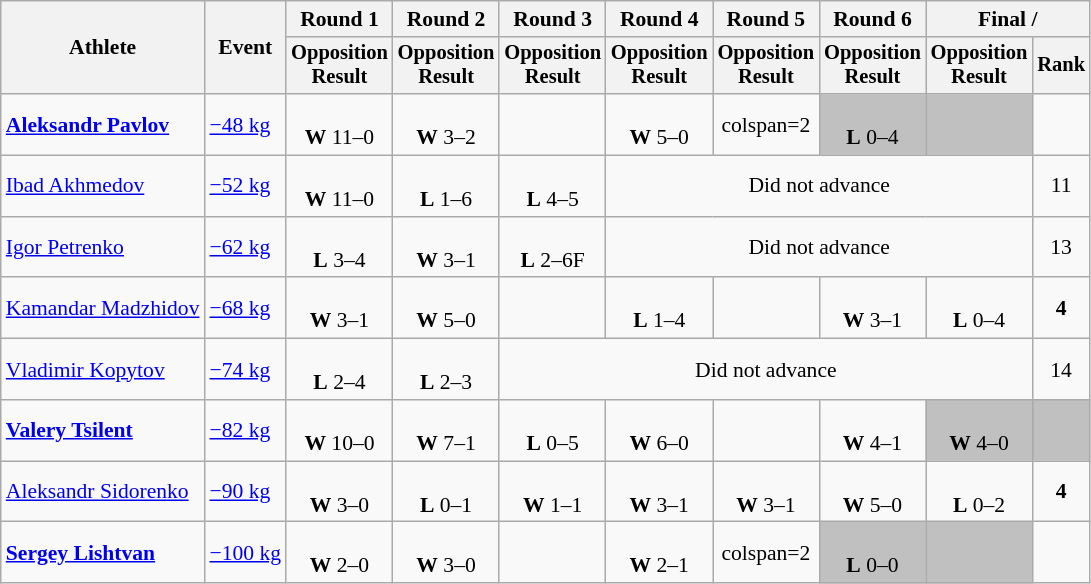<table class="wikitable" style="font-size:90%">
<tr>
<th rowspan="2">Athlete</th>
<th rowspan="2">Event</th>
<th>Round 1</th>
<th>Round 2</th>
<th>Round 3</th>
<th>Round 4</th>
<th>Round 5</th>
<th>Round 6</th>
<th colspan=2>Final / </th>
</tr>
<tr style="font-size: 95%">
<th>Opposition<br>Result</th>
<th>Opposition<br>Result</th>
<th>Opposition<br>Result</th>
<th>Opposition<br>Result</th>
<th>Opposition<br>Result</th>
<th>Opposition<br>Result</th>
<th>Opposition<br>Result</th>
<th>Rank</th>
</tr>
<tr align=center>
<td align=left><strong><a href='#'>Aleksandr Pavlov</a></strong></td>
<td align=left><a href='#'>−48 kg</a></td>
<td><br><strong>W</strong> 11–0</td>
<td><br><strong>W</strong> 3–2</td>
<td></td>
<td><br><strong>W</strong> 5–0</td>
<td>colspan=2 </td>
<td align="center" bgcolor='silver'><br><strong>L</strong> 0–4</td>
<td align="center" bgcolor='silver'></td>
</tr>
<tr align=center>
<td align=left><a href='#'>Ibad Akhmedov</a></td>
<td align=left><a href='#'>−52 kg</a></td>
<td><br><strong>W</strong> 11–0</td>
<td><br><strong>L</strong> 1–6</td>
<td><br><strong>L</strong> 4–5</td>
<td colspan=4>Did not advance</td>
<td>11</td>
</tr>
<tr align=center>
<td align=left><a href='#'>Igor Petrenko</a></td>
<td align=left><a href='#'>−62 kg</a></td>
<td><br><strong>L</strong> 3–4</td>
<td><br><strong>W</strong> 3–1</td>
<td><br><strong>L</strong> 2–6F</td>
<td colspan=4>Did not advance</td>
<td>13</td>
</tr>
<tr align=center>
<td align=left><a href='#'>Kamandar Madzhidov</a></td>
<td align=left><a href='#'>−68 kg</a></td>
<td><br><strong>W</strong> 3–1</td>
<td><br><strong>W</strong> 5–0</td>
<td></td>
<td><br><strong>L</strong> 1–4</td>
<td></td>
<td><br><strong>W</strong> 3–1</td>
<td><br><strong>L</strong> 0–4</td>
<td><strong>4</strong></td>
</tr>
<tr align=center>
<td align=left><a href='#'>Vladimir Kopytov</a></td>
<td align=left><a href='#'>−74 kg</a></td>
<td><br><strong>L</strong> 2–4</td>
<td><br><strong>L</strong> 2–3</td>
<td colspan=5>Did not advance</td>
<td>14</td>
</tr>
<tr align=center>
<td align=left><strong><a href='#'>Valery Tsilent</a></strong></td>
<td align=left><a href='#'>−82 kg</a></td>
<td><br><strong>W</strong> 10–0</td>
<td><br><strong>W</strong> 7–1</td>
<td><br><strong>L</strong> 0–5</td>
<td><br><strong>W</strong> 6–0</td>
<td></td>
<td><br><strong>W</strong> 4–1</td>
<td align="center" bgcolor='silver'><br><strong>W</strong> 4–0</td>
<td align="center" bgcolor='silver'></td>
</tr>
<tr align=center>
<td align=left><a href='#'>Aleksandr Sidorenko</a></td>
<td align=left><a href='#'>−90 kg</a></td>
<td><br><strong>W</strong> 3–0</td>
<td><br><strong>L</strong> 0–1</td>
<td><br><strong>W</strong> 1–1</td>
<td><br><strong>W</strong> 3–1</td>
<td><br><strong>W</strong> 3–1</td>
<td><br><strong>W</strong> 5–0</td>
<td><br><strong>L</strong> 0–2</td>
<td><strong>4</strong></td>
</tr>
<tr align=center>
<td align=left><strong><a href='#'>Sergey Lishtvan</a></strong></td>
<td align=left><a href='#'>−100 kg</a></td>
<td><br><strong>W</strong> 2–0</td>
<td><br><strong>W</strong> 3–0</td>
<td></td>
<td><br><strong>W</strong> 2–1</td>
<td>colspan=2 </td>
<td align="center" bgcolor='silver'><br><strong>L</strong> 0–0</td>
<td align="center" bgcolor='silver'></td>
</tr>
</table>
